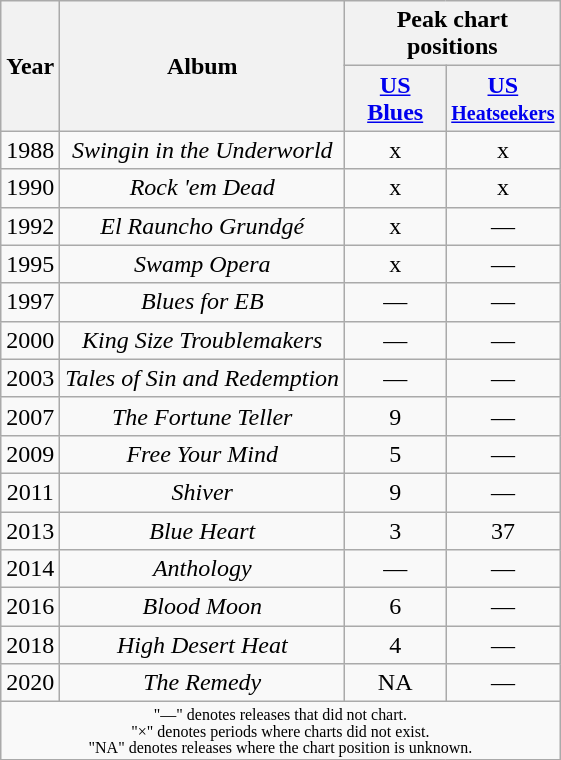<table class="wikitable" style="text-align:center;">
<tr>
<th rowspan="2">Year</th>
<th rowspan="2">Album</th>
<th colspan="2">Peak chart positions</th>
</tr>
<tr>
<th scope="col"; width="60px"><a href='#'>US<br>Blues</a></th>
<th scope="col"; width="60px"><a href='#'>US<br><small><strong>Heatseekers</strong></small></a></th>
</tr>
<tr>
<td>1988</td>
<td><em>Swingin in the Underworld</em></td>
<td>x</td>
<td>x</td>
</tr>
<tr>
<td>1990</td>
<td><em>Rock 'em Dead</em></td>
<td>x</td>
<td>x</td>
</tr>
<tr>
<td>1992</td>
<td><em>El Rauncho Grundgé</em></td>
<td>x</td>
<td>—</td>
</tr>
<tr>
<td>1995</td>
<td><em>Swamp Opera</em></td>
<td>x</td>
<td>—</td>
</tr>
<tr>
<td>1997</td>
<td><em>Blues for EB</em></td>
<td>—</td>
<td>—</td>
</tr>
<tr>
<td>2000</td>
<td><em>King Size Troublemakers</em></td>
<td>—</td>
<td>—</td>
</tr>
<tr>
<td>2003</td>
<td><em>Tales of Sin and Redemption</em></td>
<td>—</td>
<td>—</td>
</tr>
<tr>
<td>2007</td>
<td><em>The Fortune Teller</em></td>
<td>9</td>
<td>—</td>
</tr>
<tr>
<td>2009</td>
<td><em>Free Your Mind</em></td>
<td>5</td>
<td>—</td>
</tr>
<tr>
<td>2011</td>
<td><em>Shiver</em></td>
<td>9</td>
<td>—</td>
</tr>
<tr>
<td>2013</td>
<td><em>Blue Heart</em></td>
<td>3</td>
<td>37</td>
</tr>
<tr>
<td>2014</td>
<td><em>Anthology</em></td>
<td>—</td>
<td>—</td>
</tr>
<tr>
<td>2016</td>
<td><em>Blood Moon</em></td>
<td>6</td>
<td>—</td>
</tr>
<tr>
<td>2018</td>
<td><em>High Desert Heat</em></td>
<td>4</td>
<td>—</td>
</tr>
<tr>
<td>2020</td>
<td><em>The Remedy</em> </td>
<td>NA</td>
<td>—</td>
</tr>
<tr>
<td colspan="4" style="text-align:center; font-size:8pt;">"—" denotes releases that did not chart.<br>"×" denotes periods where charts did not exist.<br>"NA" denotes releases where the chart position is unknown.</td>
</tr>
</table>
